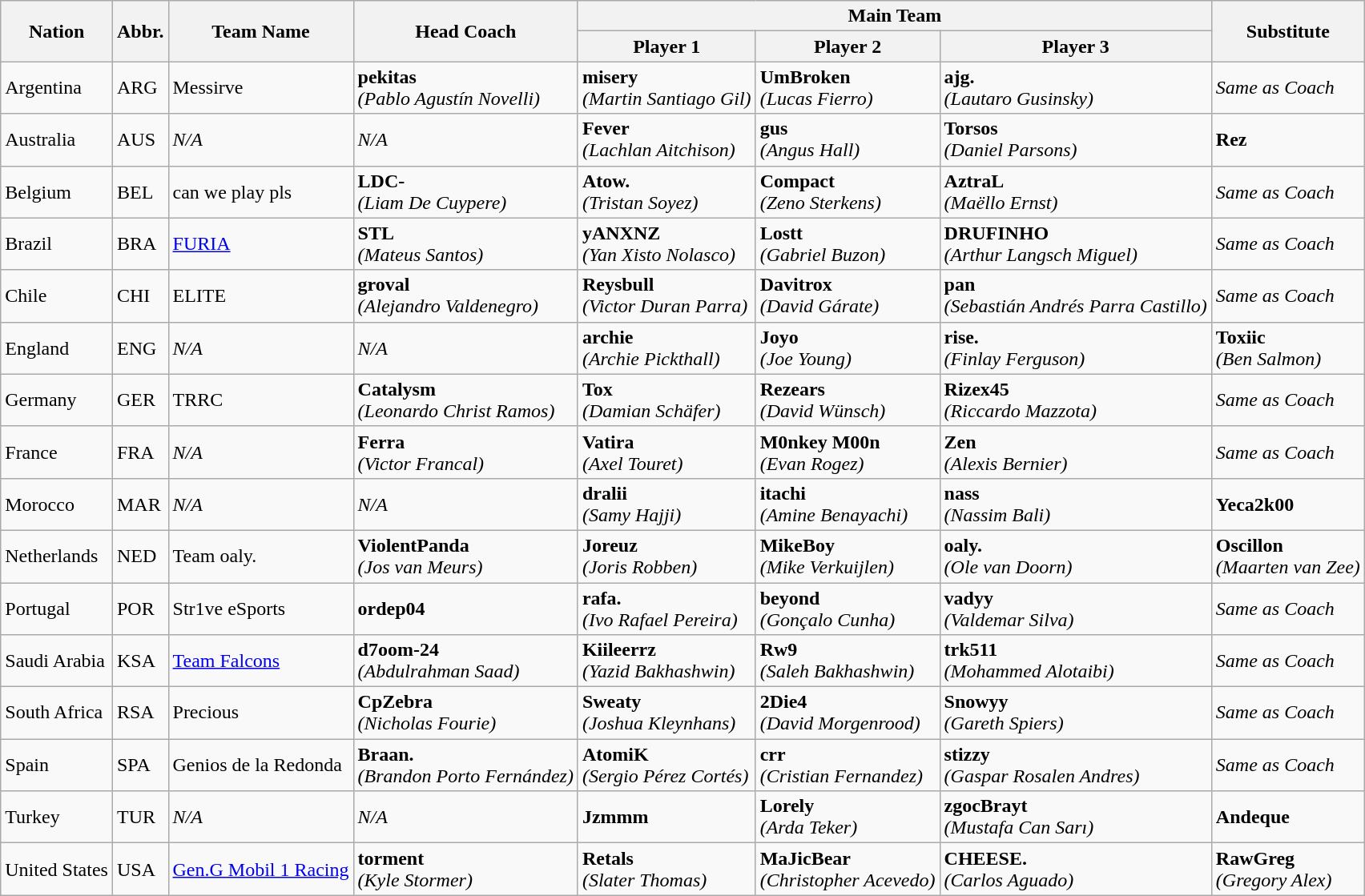<table class="wikitable" style="text-align: margin-left: auto; margin-right:auto;">
<tr>
<th rowspan="2">Nation</th>
<th rowspan="2">Abbr.</th>
<th rowspan="2">Team Name</th>
<th rowspan="2">Head Coach</th>
<th colspan="3">Main Team</th>
<th rowspan="2">Substitute</th>
</tr>
<tr>
<th>Player 1</th>
<th>Player 2</th>
<th>Player 3</th>
</tr>
<tr>
<td> Argentina</td>
<td>ARG</td>
<td>Messirve</td>
<td><strong>pekitas</strong><br><em>(Pablo Agustín Novelli)</em></td>
<td><strong>misery</strong><br><em>(Martin Santiago Gil)</em></td>
<td><strong>UmBroken</strong><br><em>(Lucas Fierro)</em></td>
<td><strong>ajg.</strong><br><em>(Lautaro Gusinsky)</em></td>
<td><em>Same as Coach</em></td>
</tr>
<tr>
<td> Australia</td>
<td>AUS</td>
<td><em>N/A</em></td>
<td><em>N/A</em></td>
<td><strong>Fever</strong><br><em>(Lachlan Aitchison)</em></td>
<td><strong>gus</strong><br><em>(Angus Hall)</em></td>
<td><strong>Torsos</strong><br><em>(Daniel Parsons)</em></td>
<td><strong>Rez</strong></td>
</tr>
<tr>
<td> Belgium</td>
<td>BEL</td>
<td>can we play pls</td>
<td><strong>LDC-</strong><br><em>(Liam De Cuypere)</em></td>
<td><strong>Atow.</strong><br><em>(Tristan Soyez)</em></td>
<td><strong>Compact</strong><br><em>(Zeno Sterkens)</em></td>
<td><strong>AztraL</strong><br><em>(Maëllo Ernst)</em></td>
<td><em>Same as Coach</em></td>
</tr>
<tr>
<td> Brazil</td>
<td>BRA</td>
<td><a href='#'>FURIA</a></td>
<td><strong>STL</strong><br><em>(Mateus Santos)</em></td>
<td><strong>yANXNZ</strong><br><em>(Yan Xisto Nolasco)</em></td>
<td><strong>Lostt</strong><br><em>(Gabriel Buzon)</em></td>
<td><strong>DRUFINHO</strong><br><em>(Arthur Langsch Miguel)</em></td>
<td><em>Same as Coach</em></td>
</tr>
<tr>
<td> Chile</td>
<td>CHI</td>
<td>ELITE</td>
<td><strong>groval</strong><br><em>(Alejandro Valdenegro)</em></td>
<td><strong>Reysbull</strong><br><em>(Victor Duran Parra)</em></td>
<td><strong>Davitrox</strong><br><em>(David Gárate)</em></td>
<td><strong>pan</strong><br><em>(Sebastián Andrés Parra Castillo)</em></td>
<td><em>Same as Coach</em></td>
</tr>
<tr>
<td> England</td>
<td>ENG</td>
<td><em>N/A</em></td>
<td><em>N/A</em></td>
<td><strong>archie</strong><br><em>(Archie Pickthall)</em></td>
<td><strong>Joyo</strong><br><em>(Joe Young)</em></td>
<td><strong>rise.</strong><br><em>(Finlay Ferguson)</em></td>
<td><strong>Toxiic</strong><br><em>(Ben Salmon)</em></td>
</tr>
<tr>
<td> Germany</td>
<td>GER</td>
<td>TRRC</td>
<td><strong>Catalysm</strong><br><em>(Leonardo Christ Ramos)</em></td>
<td><strong>Tox</strong><br><em>(Damian Schäfer)</em></td>
<td><strong>Rezears</strong><br><em>(David Wünsch)</em></td>
<td><strong>Rizex45</strong><br><em>(Riccardo Mazzota)</em></td>
<td><em>Same as Coach</em></td>
</tr>
<tr>
<td> France</td>
<td>FRA</td>
<td><em>N/A</em></td>
<td><strong>Ferra</strong><br><em>(Victor Francal)</em></td>
<td><strong>Vatira</strong><br><em>(Axel Touret)</em></td>
<td><strong>M0nkey M00n</strong><br><em>(Evan Rogez)</em></td>
<td><strong>Zen</strong><br><em>(Alexis Bernier)</em></td>
<td><em>Same as Coach</em></td>
</tr>
<tr>
<td> Morocco</td>
<td>MAR</td>
<td><em>N/A</em></td>
<td><em>N/A</em></td>
<td><strong>dralii</strong><br><em>(Samy Hajji)</em></td>
<td><strong>itachi</strong><br><em>(Amine Benayachi)</em></td>
<td><strong>nass</strong><br><em>(Nassim Bali)</em></td>
<td><strong>Yeca2k00</strong></td>
</tr>
<tr>
<td> Netherlands</td>
<td>NED</td>
<td>Team oaly.</td>
<td><strong>ViolentPanda</strong><br><em>(Jos van Meurs)</em></td>
<td><strong>Joreuz</strong><br><em>(Joris Robben)</em></td>
<td><strong>MikeBoy</strong><br><em>(Mike Verkuijlen)</em></td>
<td><strong>oaly.</strong><br><em>(Ole van Doorn)</em></td>
<td><strong>Oscillon</strong><br><em>(Maarten van Zee)</em></td>
</tr>
<tr>
<td> Portugal</td>
<td>POR</td>
<td>Str1ve eSports</td>
<td><strong>ordep04</strong></td>
<td><strong>rafa.</strong><br><em>(Ivo Rafael Pereira)</em></td>
<td><strong>beyond</strong><br><em>(Gonçalo Cunha)</em></td>
<td><strong>vadyy</strong><br><em>(Valdemar Silva)</em></td>
<td><em>Same as Coach</em></td>
</tr>
<tr>
<td> Saudi Arabia</td>
<td>KSA</td>
<td><a href='#'>Team Falcons</a></td>
<td><strong>d7oom-24</strong><br><em>(Abdulrahman Saad)</em></td>
<td><strong>Kiileerrz</strong><br><em>(Yazid Bakhashwin)</em></td>
<td><strong>Rw9</strong><br><em>(Saleh Bakhashwin)</em></td>
<td><strong>trk511</strong><br><em>(Mohammed Alotaibi)</em></td>
<td><em>Same as Coach</em></td>
</tr>
<tr>
<td> South Africa</td>
<td>RSA</td>
<td>Precious</td>
<td><strong>CpZebra</strong><br><em>(Nicholas Fourie)</em></td>
<td><strong>Sweaty</strong><br><em>(Joshua Kleynhans)</em></td>
<td><strong>2Die4</strong><br><em>(David Morgenrood)</em></td>
<td><strong>Snowyy</strong><br><em>(Gareth Spiers)</em></td>
<td><em>Same as Coach</em></td>
</tr>
<tr>
<td> Spain</td>
<td>SPA</td>
<td>Genios de la Redonda</td>
<td><strong>Braan.</strong><br><em>(Brandon Porto Fernández)</em></td>
<td><strong>AtomiK</strong><br><em>(Sergio Pérez Cortés)</em></td>
<td><strong>crr</strong><br><em>(Cristian Fernandez)</em></td>
<td><strong>stizzy</strong><br><em>(Gaspar Rosalen Andres)</em></td>
<td><em>Same as Coach</em></td>
</tr>
<tr>
<td> Turkey</td>
<td>TUR</td>
<td><em>N/A</em></td>
<td><em>N/A</em></td>
<td><strong>Jzmmm</strong></td>
<td><strong>Lorely</strong><br><em>(Arda Teker)</em></td>
<td><strong>zgocBrayt</strong><br><em>(Mustafa Can Sarı)</em></td>
<td><strong>Andeque</strong></td>
</tr>
<tr>
<td> United States</td>
<td>USA</td>
<td><a href='#'>Gen.G Mobil 1 Racing</a></td>
<td><strong>torment</strong><br><em>(Kyle Stormer)</em></td>
<td><strong>Retals</strong><br><em>(Slater Thomas)</em></td>
<td><strong>MaJicBear</strong><br><em>(Christopher Acevedo)</em></td>
<td><strong>CHEESE.</strong><br><em>(Carlos Aguado)</em></td>
<td><strong>RawGreg</strong><br><em>(Gregory Alex)</em></td>
</tr>
</table>
